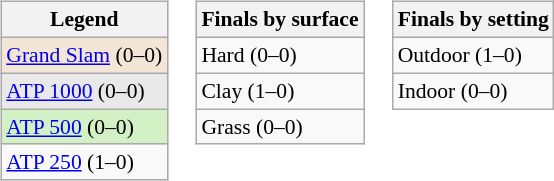<table>
<tr valign=top>
<td><br><table class="wikitable" style=font-size:90%>
<tr>
<th>Legend</th>
</tr>
<tr style="background:#f3e6d7;">
<td><a href='#'>Grand Slam</a> (0–0)</td>
</tr>
<tr style="background:#e9e9e9;">
<td><a href='#'>ATP 1000</a> (0–0)</td>
</tr>
<tr style="background:#d4f1c5;">
<td><a href='#'>ATP 500</a> (0–0)</td>
</tr>
<tr>
<td><a href='#'>ATP 250</a> (1–0)</td>
</tr>
</table>
</td>
<td><br><table class="wikitable" style=font-size:90%>
<tr>
<th>Finals by surface</th>
</tr>
<tr>
<td>Hard (0–0)</td>
</tr>
<tr>
<td>Clay (1–0)</td>
</tr>
<tr>
<td>Grass (0–0)</td>
</tr>
</table>
</td>
<td><br><table class="wikitable" style=font-size:90%>
<tr>
<th>Finals by setting</th>
</tr>
<tr>
<td>Outdoor (1–0)</td>
</tr>
<tr>
<td>Indoor (0–0)</td>
</tr>
</table>
</td>
</tr>
</table>
